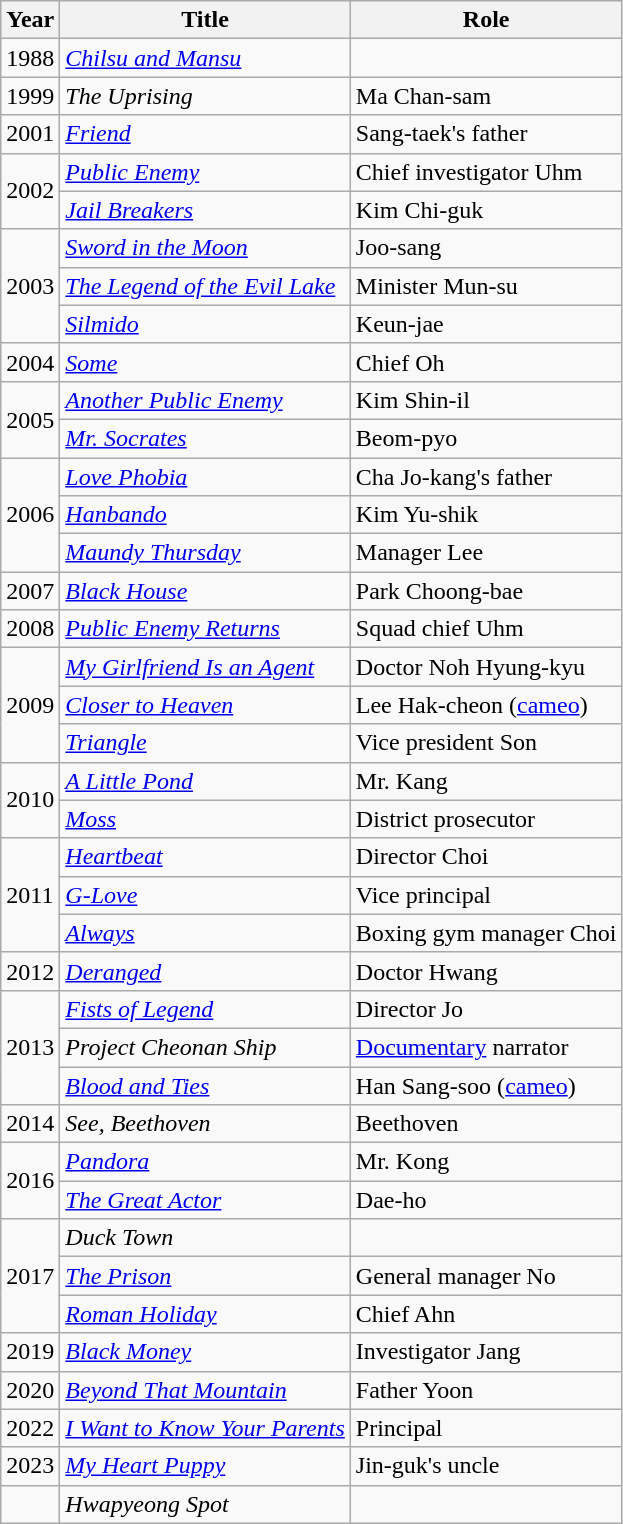<table class="wikitable sortable">
<tr>
<th>Year</th>
<th>Title</th>
<th>Role</th>
</tr>
<tr>
<td>1988</td>
<td><em><a href='#'>Chilsu and Mansu</a></em></td>
<td></td>
</tr>
<tr>
<td>1999</td>
<td><em>The Uprising</em></td>
<td>Ma Chan-sam</td>
</tr>
<tr>
<td>2001</td>
<td><em><a href='#'>Friend</a></em></td>
<td>Sang-taek's father</td>
</tr>
<tr>
<td rowspan=2>2002</td>
<td><em><a href='#'>Public Enemy</a></em></td>
<td>Chief investigator Uhm</td>
</tr>
<tr>
<td><em><a href='#'>Jail Breakers</a></em></td>
<td>Kim Chi-guk</td>
</tr>
<tr>
<td rowspan=3>2003</td>
<td><em><a href='#'>Sword in the Moon</a></em></td>
<td>Joo-sang</td>
</tr>
<tr>
<td><em><a href='#'>The Legend of the Evil Lake</a></em></td>
<td>Minister Mun-su</td>
</tr>
<tr>
<td><em><a href='#'>Silmido</a></em></td>
<td>Keun-jae</td>
</tr>
<tr>
<td>2004</td>
<td><em><a href='#'>Some</a></em></td>
<td>Chief Oh</td>
</tr>
<tr>
<td rowspan=2>2005</td>
<td><em><a href='#'>Another Public Enemy</a></em></td>
<td>Kim Shin-il</td>
</tr>
<tr>
<td><em><a href='#'>Mr. Socrates</a></em></td>
<td>Beom-pyo</td>
</tr>
<tr>
<td rowspan=3>2006</td>
<td><em><a href='#'>Love Phobia</a></em></td>
<td>Cha Jo-kang's father</td>
</tr>
<tr>
<td><em><a href='#'>Hanbando</a></em></td>
<td>Kim Yu-shik</td>
</tr>
<tr>
<td><em><a href='#'>Maundy Thursday</a></em></td>
<td>Manager Lee</td>
</tr>
<tr>
<td>2007</td>
<td><em><a href='#'>Black House</a></em></td>
<td>Park Choong-bae</td>
</tr>
<tr>
<td>2008</td>
<td><em><a href='#'>Public Enemy Returns</a></em></td>
<td>Squad chief Uhm</td>
</tr>
<tr>
<td rowspan=3>2009</td>
<td><em><a href='#'>My Girlfriend Is an Agent</a></em></td>
<td>Doctor Noh Hyung-kyu</td>
</tr>
<tr>
<td><em><a href='#'>Closer to Heaven</a></em></td>
<td>Lee Hak-cheon (<a href='#'>cameo</a>)</td>
</tr>
<tr>
<td><em><a href='#'>Triangle</a></em></td>
<td>Vice president Son</td>
</tr>
<tr>
<td rowspan=2>2010</td>
<td><em><a href='#'>A Little Pond</a></em></td>
<td>Mr. Kang</td>
</tr>
<tr>
<td><em><a href='#'>Moss</a></em></td>
<td>District prosecutor</td>
</tr>
<tr>
<td rowspan=3>2011</td>
<td><em><a href='#'>Heartbeat</a></em></td>
<td>Director Choi</td>
</tr>
<tr>
<td><em><a href='#'>G-Love</a></em></td>
<td>Vice principal</td>
</tr>
<tr>
<td><em><a href='#'>Always</a></em></td>
<td>Boxing gym manager Choi</td>
</tr>
<tr>
<td>2012</td>
<td><em><a href='#'>Deranged</a></em></td>
<td>Doctor Hwang</td>
</tr>
<tr>
<td rowspan=3>2013</td>
<td><em><a href='#'>Fists of Legend</a></em></td>
<td>Director Jo</td>
</tr>
<tr>
<td><em>Project Cheonan Ship</em></td>
<td><a href='#'>Documentary</a> narrator</td>
</tr>
<tr>
<td><em><a href='#'>Blood and Ties</a></em></td>
<td>Han Sang-soo (<a href='#'>cameo</a>)</td>
</tr>
<tr>
<td>2014</td>
<td><em>See, Beethoven</em></td>
<td>Beethoven</td>
</tr>
<tr>
<td rowspan=2>2016</td>
<td><em><a href='#'>Pandora</a></em></td>
<td>Mr. Kong</td>
</tr>
<tr>
<td><em><a href='#'>The Great Actor</a></em></td>
<td>Dae-ho</td>
</tr>
<tr>
<td rowspan=3>2017</td>
<td><em>Duck Town</em></td>
<td></td>
</tr>
<tr>
<td><em><a href='#'>The Prison</a></em></td>
<td>General manager No</td>
</tr>
<tr>
<td><em><a href='#'>Roman Holiday</a></em></td>
<td>Chief Ahn</td>
</tr>
<tr>
<td>2019</td>
<td><em><a href='#'>Black Money</a></em></td>
<td>Investigator Jang</td>
</tr>
<tr>
<td>2020</td>
<td><em><a href='#'>Beyond That Mountain</a></em></td>
<td>Father Yoon</td>
</tr>
<tr>
<td>2022</td>
<td><em><a href='#'>I Want to Know Your Parents</a></em></td>
<td>Principal</td>
</tr>
<tr>
<td>2023</td>
<td><em><a href='#'>My Heart Puppy</a></em></td>
<td>Jin-guk's uncle</td>
</tr>
<tr>
<td></td>
<td><em>Hwapyeong Spot</em></td>
<td></td>
</tr>
</table>
